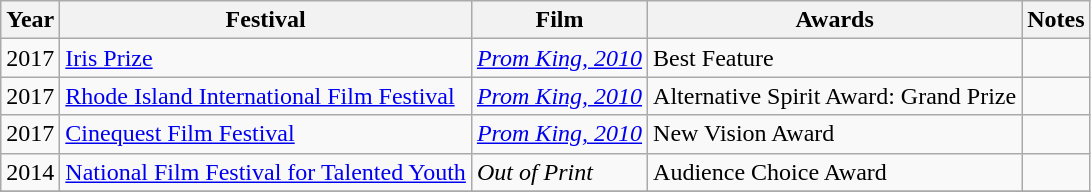<table class="wikitable sortable">
<tr>
<th>Year</th>
<th>Festival</th>
<th>Film</th>
<th>Awards</th>
<th class="unsortable">Notes</th>
</tr>
<tr>
<td>2017</td>
<td><a href='#'>Iris Prize</a></td>
<td><em><a href='#'>Prom King, 2010</a></em></td>
<td>Best Feature</td>
<td></td>
</tr>
<tr>
<td>2017</td>
<td><a href='#'>Rhode Island International Film Festival</a></td>
<td><em><a href='#'>Prom King, 2010</a></em></td>
<td>Alternative Spirit Award: Grand Prize</td>
<td></td>
</tr>
<tr>
<td>2017</td>
<td><a href='#'>Cinequest Film Festival</a></td>
<td><em><a href='#'>Prom King, 2010</a></em></td>
<td>New Vision Award</td>
<td></td>
</tr>
<tr>
<td>2014</td>
<td><a href='#'>National Film Festival for Talented Youth</a></td>
<td><em>Out of Print </em></td>
<td>Audience Choice Award</td>
<td></td>
</tr>
<tr>
</tr>
</table>
